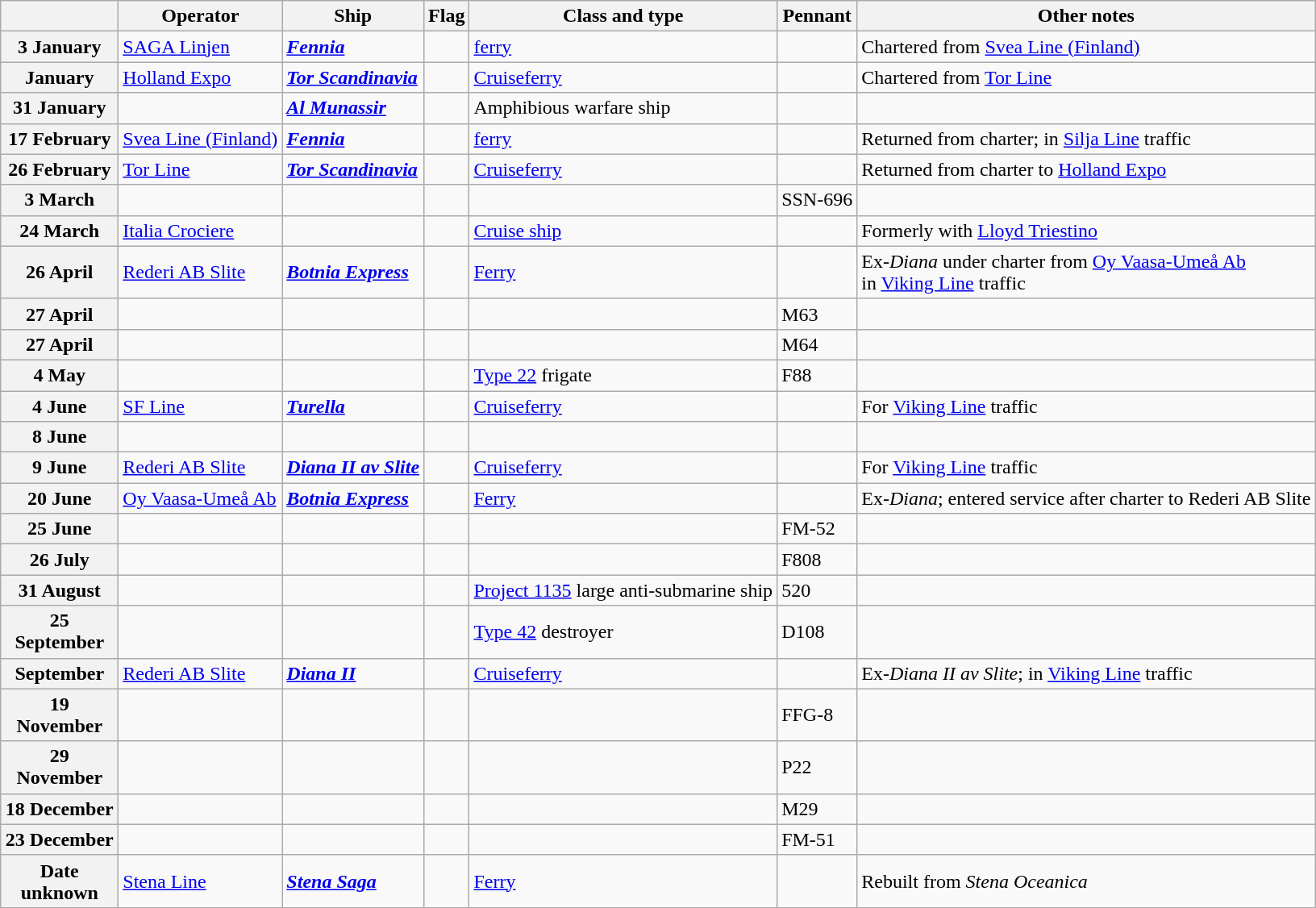<table Class="wikitable">
<tr>
<th width="90"></th>
<th>Operator</th>
<th>Ship</th>
<th>Flag</th>
<th>Class and type</th>
<th>Pennant</th>
<th>Other notes</th>
</tr>
<tr ---->
<th>3 January</th>
<td><a href='#'>SAGA Linjen</a></td>
<td><strong><a href='#'><em>Fennia</em></a></strong></td>
<td></td>
<td><a href='#'>ferry</a></td>
<td></td>
<td>Chartered from <a href='#'>Svea Line (Finland)</a></td>
</tr>
<tr ---->
<th>January</th>
<td><a href='#'>Holland Expo</a></td>
<td><strong><a href='#'><em>Tor Scandinavia</em></a></strong></td>
<td></td>
<td><a href='#'>Cruiseferry</a></td>
<td></td>
<td>Chartered from <a href='#'>Tor Line</a></td>
</tr>
<tr ---->
<th>31 January</th>
<td></td>
<td><strong><a href='#'><em>Al Munassir</em></a></strong></td>
<td></td>
<td>Amphibious warfare ship</td>
<td></td>
</tr>
<tr ---->
<th>17 February</th>
<td><a href='#'>Svea Line (Finland)</a></td>
<td><strong><a href='#'><em>Fennia</em></a></strong></td>
<td></td>
<td><a href='#'>ferry</a></td>
<td></td>
<td>Returned from charter; in <a href='#'>Silja Line</a> traffic</td>
</tr>
<tr ---->
<th>26 February</th>
<td><a href='#'>Tor Line</a></td>
<td><strong><a href='#'><em>Tor Scandinavia</em></a></strong></td>
<td></td>
<td><a href='#'>Cruiseferry</a></td>
<td></td>
<td>Returned from charter to <a href='#'>Holland Expo</a></td>
</tr>
<tr ---->
<th>3 March</th>
<td></td>
<td><strong></strong></td>
<td></td>
<td></td>
<td>SSN-696</td>
<td></td>
</tr>
<tr ---->
<th>24 March</th>
<td><a href='#'>Italia Crociere</a></td>
<td><strong></strong></td>
<td></td>
<td><a href='#'>Cruise ship</a></td>
<td></td>
<td>Formerly with <a href='#'>Lloyd Triestino</a></td>
</tr>
<tr ---->
<th>26 April</th>
<td><a href='#'>Rederi AB Slite</a></td>
<td><strong><a href='#'><em>Botnia Express</em></a></strong></td>
<td></td>
<td><a href='#'>Ferry</a></td>
<td></td>
<td>Ex-<em>Diana</em> under charter from <a href='#'>Oy Vaasa-Umeå Ab</a><br>in <a href='#'>Viking Line</a> traffic</td>
</tr>
<tr ---->
<th>27 April</th>
<td></td>
<td><strong></strong></td>
<td></td>
<td></td>
<td>M63</td>
<td></td>
</tr>
<tr ---->
<th>27 April</th>
<td></td>
<td><strong></strong></td>
<td></td>
<td></td>
<td>M64</td>
<td></td>
</tr>
<tr ---->
<th>4 May</th>
<td></td>
<td><strong></strong></td>
<td></td>
<td><a href='#'>Type 22</a> frigate</td>
<td>F88</td>
<td></td>
</tr>
<tr ---->
<th>4 June</th>
<td><a href='#'>SF Line</a></td>
<td><strong><a href='#'><em>Turella</em></a></strong></td>
<td></td>
<td><a href='#'>Cruiseferry</a></td>
<td></td>
<td>For <a href='#'>Viking Line</a> traffic</td>
</tr>
<tr ---->
<th>8 June</th>
<td></td>
<td><strong></strong></td>
<td></td>
<td></td>
<td></td>
<td></td>
</tr>
<tr ---->
<th>9 June</th>
<td><a href='#'>Rederi AB Slite</a></td>
<td><strong><a href='#'><em>Diana II av Slite</em></a></strong></td>
<td></td>
<td><a href='#'>Cruiseferry</a></td>
<td></td>
<td>For <a href='#'>Viking Line</a> traffic</td>
</tr>
<tr ---->
<th>20 June</th>
<td><a href='#'>Oy Vaasa-Umeå Ab</a></td>
<td><strong><a href='#'><em>Botnia Express</em></a></strong></td>
<td></td>
<td><a href='#'>Ferry</a></td>
<td></td>
<td>Ex-<em>Diana</em>; entered service after charter to Rederi AB Slite</td>
</tr>
<tr ---->
<th>25 June</th>
<td></td>
<td><strong></strong></td>
<td></td>
<td></td>
<td>FM-52</td>
<td></td>
</tr>
<tr ---->
<th>26 July</th>
<td></td>
<td><strong></strong></td>
<td></td>
<td></td>
<td>F808</td>
<td></td>
</tr>
<tr ---->
<th>31 August</th>
<td></td>
<td><strong></strong></td>
<td></td>
<td><a href='#'>Project 1135</a> large anti-submarine ship</td>
<td>520</td>
<td></td>
</tr>
<tr ---->
<th>25 September</th>
<td></td>
<td><strong></strong></td>
<td></td>
<td><a href='#'>Type 42</a> destroyer</td>
<td>D108</td>
<td></td>
</tr>
<tr ---->
<th>September</th>
<td><a href='#'>Rederi AB Slite</a></td>
<td><strong><a href='#'><em>Diana II</em></a></strong></td>
<td></td>
<td><a href='#'>Cruiseferry</a></td>
<td></td>
<td>Ex-<em>Diana II av Slite</em>; in <a href='#'>Viking Line</a> traffic</td>
</tr>
<tr ---->
<th>19 November</th>
<td></td>
<td><strong></strong></td>
<td></td>
<td></td>
<td>FFG-8</td>
<td></td>
</tr>
<tr ---->
<th>29 November</th>
<td></td>
<td><strong></strong></td>
<td></td>
<td></td>
<td>P22</td>
<td></td>
</tr>
<tr ---->
<th>18 December</th>
<td></td>
<td><strong></strong></td>
<td></td>
<td></td>
<td>M29</td>
<td></td>
</tr>
<tr ---->
<th>23 December</th>
<td></td>
<td><strong></strong></td>
<td></td>
<td></td>
<td>FM-51</td>
<td></td>
</tr>
<tr ---->
<th>Date unknown</th>
<td><a href='#'>Stena Line</a></td>
<td><strong><a href='#'><em>Stena Saga</em></a></strong></td>
<td></td>
<td><a href='#'>Ferry</a></td>
<td></td>
<td>Rebuilt from <em>Stena Oceanica</em></td>
</tr>
</table>
